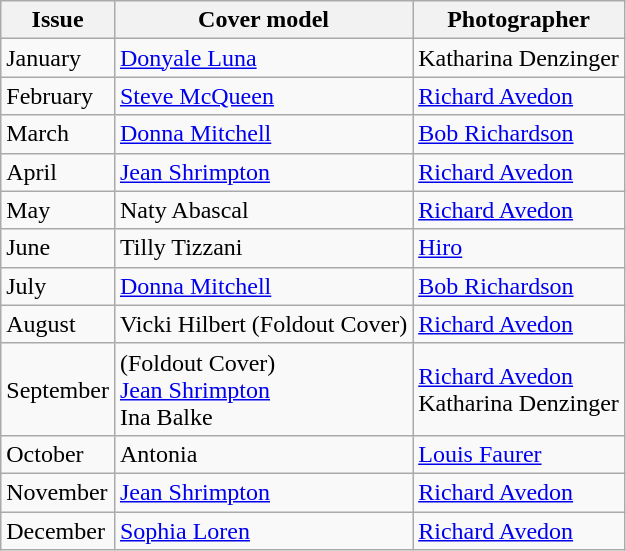<table class="sortable wikitable">
<tr>
<th>Issue</th>
<th>Cover model</th>
<th>Photographer</th>
</tr>
<tr>
<td>January</td>
<td><a href='#'>Donyale Luna</a></td>
<td>Katharina Denzinger</td>
</tr>
<tr>
<td>February</td>
<td><a href='#'>Steve McQueen</a></td>
<td><a href='#'>Richard Avedon</a></td>
</tr>
<tr>
<td>March</td>
<td><a href='#'>Donna Mitchell</a></td>
<td><a href='#'>Bob Richardson</a></td>
</tr>
<tr>
<td>April</td>
<td><a href='#'>Jean Shrimpton</a></td>
<td><a href='#'>Richard Avedon</a></td>
</tr>
<tr>
<td>May</td>
<td>Naty Abascal</td>
<td><a href='#'>Richard Avedon</a></td>
</tr>
<tr>
<td>June</td>
<td>Tilly Tizzani</td>
<td><a href='#'>Hiro</a></td>
</tr>
<tr>
<td>July</td>
<td><a href='#'>Donna Mitchell</a></td>
<td><a href='#'>Bob Richardson</a></td>
</tr>
<tr>
<td>August</td>
<td>Vicki Hilbert (Foldout Cover)</td>
<td><a href='#'>Richard Avedon</a></td>
</tr>
<tr>
<td>September</td>
<td>(Foldout Cover)<br><a href='#'>Jean Shrimpton</a><br>Ina Balke</td>
<td><a href='#'>Richard Avedon</a> <br>Katharina Denzinger</td>
</tr>
<tr>
<td>October</td>
<td>Antonia</td>
<td><a href='#'>Louis Faurer</a></td>
</tr>
<tr>
<td>November</td>
<td><a href='#'>Jean Shrimpton</a></td>
<td><a href='#'>Richard Avedon</a></td>
</tr>
<tr>
<td>December</td>
<td><a href='#'>Sophia Loren</a></td>
<td><a href='#'>Richard Avedon</a></td>
</tr>
</table>
